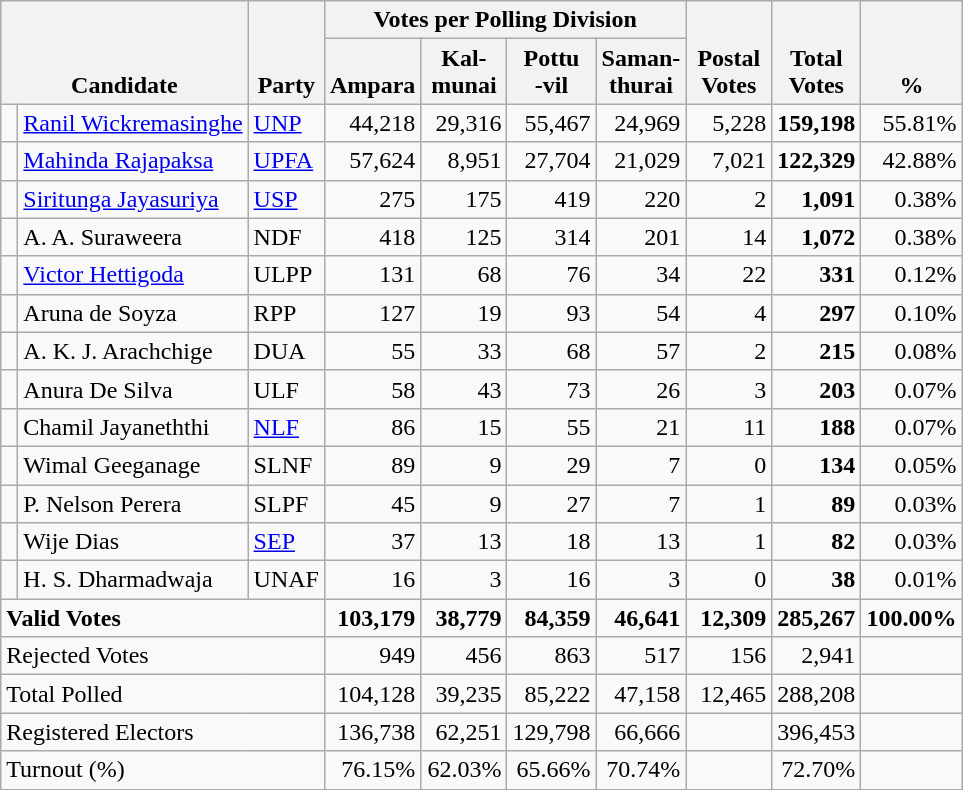<table class="wikitable" border="1" style="text-align:right;">
<tr>
<th align=left valign=bottom rowspan=2 colspan=2>Candidate</th>
<th align=left valign=bottom rowspan=2 width="40">Party</th>
<th colspan=4>Votes per Polling Division</th>
<th align=center valign=bottom rowspan=2 width="50">Postal<br>Votes</th>
<th align=center valign=bottom rowspan=2 width="50">Total Votes</th>
<th align=center valign=bottom rowspan=2 width="50">%</th>
</tr>
<tr>
<th align=center valign=bottom width="50">Ampara</th>
<th align=center valign=bottom width="50">Kal-<br>munai</th>
<th align=center valign=bottom width="50">Pottu<br>-vil</th>
<th align=center valign=bottom width="50">Saman-<br>thurai</th>
</tr>
<tr>
<td bgcolor=> </td>
<td align=left><a href='#'>Ranil Wickremasinghe</a></td>
<td align=left><a href='#'>UNP</a></td>
<td>44,218</td>
<td>29,316</td>
<td>55,467</td>
<td>24,969</td>
<td>5,228</td>
<td><strong>159,198</strong></td>
<td>55.81%</td>
</tr>
<tr>
<td bgcolor=> </td>
<td align=left><a href='#'>Mahinda Rajapaksa</a></td>
<td align=left><a href='#'>UPFA</a></td>
<td>57,624</td>
<td>8,951</td>
<td>27,704</td>
<td>21,029</td>
<td>7,021</td>
<td><strong>122,329</strong></td>
<td>42.88%</td>
</tr>
<tr>
<td></td>
<td align=left><a href='#'>Siritunga Jayasuriya</a></td>
<td align=left><a href='#'>USP</a></td>
<td>275</td>
<td>175</td>
<td>419</td>
<td>220</td>
<td>2</td>
<td><strong>1,091</strong></td>
<td>0.38%</td>
</tr>
<tr>
<td></td>
<td align=left>A. A. Suraweera</td>
<td align=left>NDF</td>
<td>418</td>
<td>125</td>
<td>314</td>
<td>201</td>
<td>14</td>
<td><strong>1,072</strong></td>
<td>0.38%</td>
</tr>
<tr>
<td></td>
<td align=left><a href='#'>Victor Hettigoda</a></td>
<td align=left>ULPP</td>
<td>131</td>
<td>68</td>
<td>76</td>
<td>34</td>
<td>22</td>
<td><strong>331</strong></td>
<td>0.12%</td>
</tr>
<tr>
<td></td>
<td align=left>Aruna de Soyza</td>
<td align=left>RPP</td>
<td>127</td>
<td>19</td>
<td>93</td>
<td>54</td>
<td>4</td>
<td><strong>297</strong></td>
<td>0.10%</td>
</tr>
<tr>
<td bgcolor=> </td>
<td align=left>A. K. J. Arachchige</td>
<td align=left>DUA</td>
<td>55</td>
<td>33</td>
<td>68</td>
<td>57</td>
<td>2</td>
<td><strong>215</strong></td>
<td>0.08%</td>
</tr>
<tr>
<td></td>
<td align=left>Anura De Silva</td>
<td align=left>ULF</td>
<td>58</td>
<td>43</td>
<td>73</td>
<td>26</td>
<td>3</td>
<td><strong>203</strong></td>
<td>0.07%</td>
</tr>
<tr>
<td bgcolor=> </td>
<td align=left>Chamil Jayaneththi</td>
<td align=left><a href='#'>NLF</a></td>
<td>86</td>
<td>15</td>
<td>55</td>
<td>21</td>
<td>11</td>
<td><strong>188</strong></td>
<td>0.07%</td>
</tr>
<tr>
<td></td>
<td align=left>Wimal Geeganage</td>
<td align=left>SLNF</td>
<td>89</td>
<td>9</td>
<td>29</td>
<td>7</td>
<td>0</td>
<td><strong>134</strong></td>
<td>0.05%</td>
</tr>
<tr>
<td></td>
<td align=left>P. Nelson Perera</td>
<td align=left>SLPF</td>
<td>45</td>
<td>9</td>
<td>27</td>
<td>7</td>
<td>1</td>
<td><strong>89</strong></td>
<td>0.03%</td>
</tr>
<tr>
<td></td>
<td align=left>Wije Dias</td>
<td align=left><a href='#'>SEP</a></td>
<td>37</td>
<td>13</td>
<td>18</td>
<td>13</td>
<td>1</td>
<td><strong>82</strong></td>
<td>0.03%</td>
</tr>
<tr>
<td></td>
<td align=left>H. S. Dharmadwaja</td>
<td align=left>UNAF</td>
<td>16</td>
<td>3</td>
<td>16</td>
<td>3</td>
<td>0</td>
<td><strong>38</strong></td>
<td>0.01%</td>
</tr>
<tr>
<td align=left colspan=3><strong>Valid Votes</strong></td>
<td><strong>103,179</strong></td>
<td><strong>38,779</strong></td>
<td><strong>84,359</strong></td>
<td><strong>46,641</strong></td>
<td><strong>12,309</strong></td>
<td><strong>285,267</strong></td>
<td><strong>100.00%</strong></td>
</tr>
<tr>
<td align=left colspan=3>Rejected Votes</td>
<td>949</td>
<td>456</td>
<td>863</td>
<td>517</td>
<td>156</td>
<td>2,941</td>
<td></td>
</tr>
<tr>
<td align=left colspan=3>Total Polled</td>
<td>104,128</td>
<td>39,235</td>
<td>85,222</td>
<td>47,158</td>
<td>12,465</td>
<td>288,208</td>
<td></td>
</tr>
<tr>
<td align=left colspan=3>Registered Electors</td>
<td>136,738</td>
<td>62,251</td>
<td>129,798</td>
<td>66,666</td>
<td></td>
<td>396,453</td>
<td></td>
</tr>
<tr>
<td align=left colspan=3>Turnout (%)</td>
<td>76.15%</td>
<td>62.03%</td>
<td>65.66%</td>
<td>70.74%</td>
<td></td>
<td>72.70%</td>
<td></td>
</tr>
</table>
